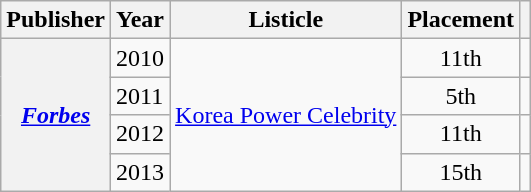<table class="wikitable plainrowheaders sortable" style="margin-right: 0;">
<tr>
<th scope="col">Publisher</th>
<th scope="col">Year</th>
<th scope="col">Listicle</th>
<th scope="col">Placement</th>
<th scope="col" class="unsortable"></th>
</tr>
<tr>
<th scope="row" rowspan="4"><em><a href='#'>Forbes</a></em></th>
<td>2010</td>
<td rowspan="4"><a href='#'>Korea Power Celebrity</a></td>
<td style="text-align:center;">11th</td>
<td style="text-align:center;"></td>
</tr>
<tr>
<td>2011</td>
<td style="text-align:center;">5th</td>
<td style="text-align:center;"></td>
</tr>
<tr>
<td>2012</td>
<td style="text-align:center;">11th</td>
<td style="text-align:center;"></td>
</tr>
<tr>
<td>2013</td>
<td style="text-align:center;">15th</td>
<td style="text-align:center;"></td>
</tr>
</table>
